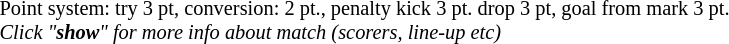<table width=100%>
<tr>
<td align=left width=60% style="font-size: 85%">Point system: try 3 pt, conversion: 2 pt., penalty kick 3 pt. drop 3 pt, goal from mark 3 pt. <br><em>Click "<strong>show</strong>" for more info about match (scorers, line-up etc)</em></td>
</tr>
</table>
